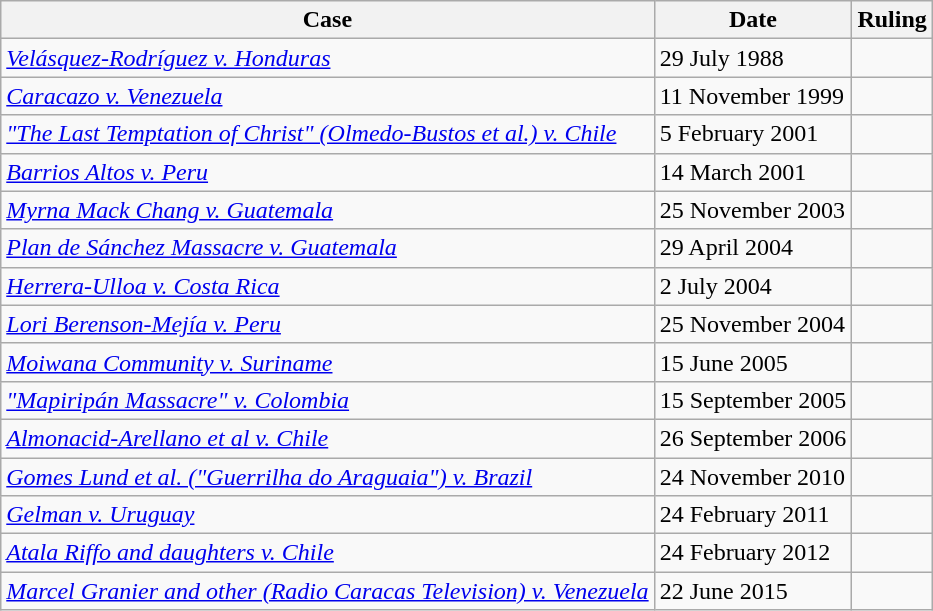<table class="wikitable">
<tr>
<th>Case</th>
<th>Date</th>
<th>Ruling</th>
</tr>
<tr>
<td><em><a href='#'>Velásquez-Rodríguez v. Honduras</a></em></td>
<td>29 July 1988</td>
<td></td>
</tr>
<tr>
<td><em><a href='#'>Caracazo v. Venezuela</a></em></td>
<td>11 November 1999</td>
<td></td>
</tr>
<tr>
<td><em><a href='#'>"The Last Temptation of Christ" (Olmedo-Bustos et al.) v. Chile</a></em></td>
<td>5 February 2001</td>
<td></td>
</tr>
<tr>
<td><em><a href='#'>Barrios Altos v. Peru</a></em></td>
<td>14 March 2001</td>
<td></td>
</tr>
<tr>
<td><em><a href='#'>Myrna Mack Chang v. Guatemala</a></em></td>
<td>25 November 2003</td>
<td></td>
</tr>
<tr>
<td><em><a href='#'>Plan de Sánchez Massacre v. Guatemala</a></em></td>
<td>29 April 2004</td>
<td></td>
</tr>
<tr>
<td><em><a href='#'>Herrera-Ulloa v. Costa Rica</a></em></td>
<td>2 July 2004</td>
<td></td>
</tr>
<tr>
<td><em><a href='#'>Lori Berenson-Mejía v. Peru</a></em></td>
<td>25 November 2004</td>
<td></td>
</tr>
<tr>
<td><em><a href='#'>Moiwana Community v. Suriname</a></em></td>
<td>15 June 2005</td>
<td></td>
</tr>
<tr>
<td><em><a href='#'>"Mapiripán Massacre" v. Colombia</a></em></td>
<td>15 September 2005</td>
<td></td>
</tr>
<tr>
<td><em><a href='#'>Almonacid-Arellano et al v. Chile</a></em></td>
<td>26 September 2006</td>
<td></td>
</tr>
<tr>
<td><em><a href='#'>Gomes Lund et al. ("Guerrilha do Araguaia") v. Brazil</a></em></td>
<td>24 November 2010</td>
<td></td>
</tr>
<tr>
<td><em><a href='#'>Gelman v. Uruguay</a></em></td>
<td>24 February 2011</td>
<td></td>
</tr>
<tr>
<td><em><a href='#'>Atala Riffo and daughters v. Chile</a></em></td>
<td>24 February 2012</td>
<td></td>
</tr>
<tr>
<td><em><a href='#'>Marcel Granier and other (Radio Caracas Television) v. Venezuela</a></em></td>
<td>22 June 2015</td>
<td></td>
</tr>
</table>
